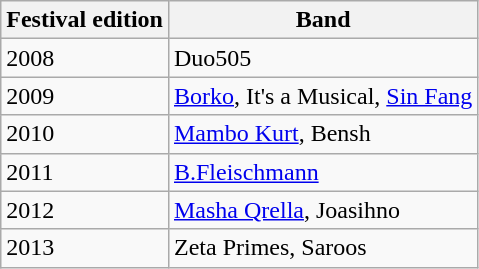<table class="wikitable">
<tr>
<th>Festival edition</th>
<th>Band</th>
</tr>
<tr>
<td>2008</td>
<td>Duo505</td>
</tr>
<tr>
<td>2009</td>
<td><a href='#'>Borko</a>, It's a Musical, <a href='#'>Sin Fang</a></td>
</tr>
<tr>
<td>2010</td>
<td><a href='#'>Mambo Kurt</a>, Bensh</td>
</tr>
<tr>
<td>2011</td>
<td><a href='#'>B.Fleischmann</a></td>
</tr>
<tr>
<td>2012</td>
<td><a href='#'>Masha Qrella</a>, Joasihno</td>
</tr>
<tr>
<td>2013</td>
<td>Zeta Primes, Saroos</td>
</tr>
</table>
